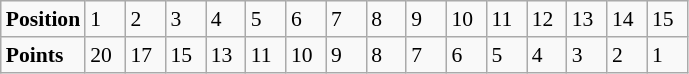<table class="wikitable" style="font-size: 90%;">
<tr>
<td><strong>Position</strong></td>
<td width=20>1</td>
<td width=20>2</td>
<td width=20>3</td>
<td width=20>4</td>
<td width=20>5</td>
<td width=20>6</td>
<td width=20>7</td>
<td width=20>8</td>
<td width=20>9</td>
<td width=20>10</td>
<td width=20>11</td>
<td width=20>12</td>
<td width=20>13</td>
<td width=20>14</td>
<td width=20>15</td>
</tr>
<tr>
<td><strong>Points</strong></td>
<td>20</td>
<td>17</td>
<td>15</td>
<td>13</td>
<td>11</td>
<td>10</td>
<td>9</td>
<td>8</td>
<td>7</td>
<td>6</td>
<td>5</td>
<td>4</td>
<td>3</td>
<td>2</td>
<td>1</td>
</tr>
</table>
